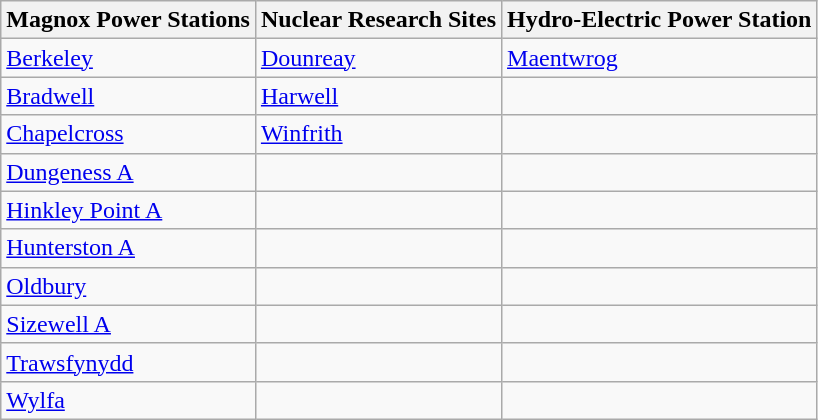<table class="wikitable">
<tr>
<th>Magnox Power Stations</th>
<th>Nuclear Research Sites</th>
<th>Hydro-Electric Power Station</th>
</tr>
<tr>
<td><a href='#'>Berkeley</a></td>
<td><a href='#'>Dounreay</a></td>
<td><a href='#'>Maentwrog</a></td>
</tr>
<tr>
<td><a href='#'>Bradwell</a></td>
<td><a href='#'>Harwell</a></td>
<td></td>
</tr>
<tr>
<td><a href='#'>Chapelcross</a></td>
<td><a href='#'>Winfrith</a></td>
<td></td>
</tr>
<tr>
<td><a href='#'>Dungeness A</a></td>
<td></td>
<td></td>
</tr>
<tr>
<td><a href='#'>Hinkley Point A</a></td>
<td></td>
<td></td>
</tr>
<tr>
<td><a href='#'>Hunterston A</a></td>
<td></td>
<td></td>
</tr>
<tr>
<td><a href='#'>Oldbury</a></td>
<td></td>
<td></td>
</tr>
<tr>
<td><a href='#'>Sizewell A</a></td>
<td></td>
<td></td>
</tr>
<tr>
<td><a href='#'>Trawsfynydd</a></td>
<td></td>
<td></td>
</tr>
<tr>
<td><a href='#'>Wylfa</a></td>
<td></td>
<td></td>
</tr>
</table>
